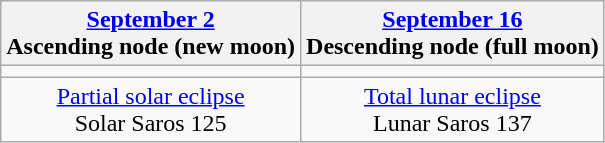<table class="wikitable">
<tr>
<th><a href='#'>September 2</a><br>Ascending node (new moon)<br></th>
<th><a href='#'>September 16</a><br>Descending node (full moon)<br></th>
</tr>
<tr>
<td></td>
<td></td>
</tr>
<tr align=center>
<td><a href='#'>Partial solar eclipse</a><br>Solar Saros 125</td>
<td><a href='#'>Total lunar eclipse</a><br>Lunar Saros 137</td>
</tr>
</table>
